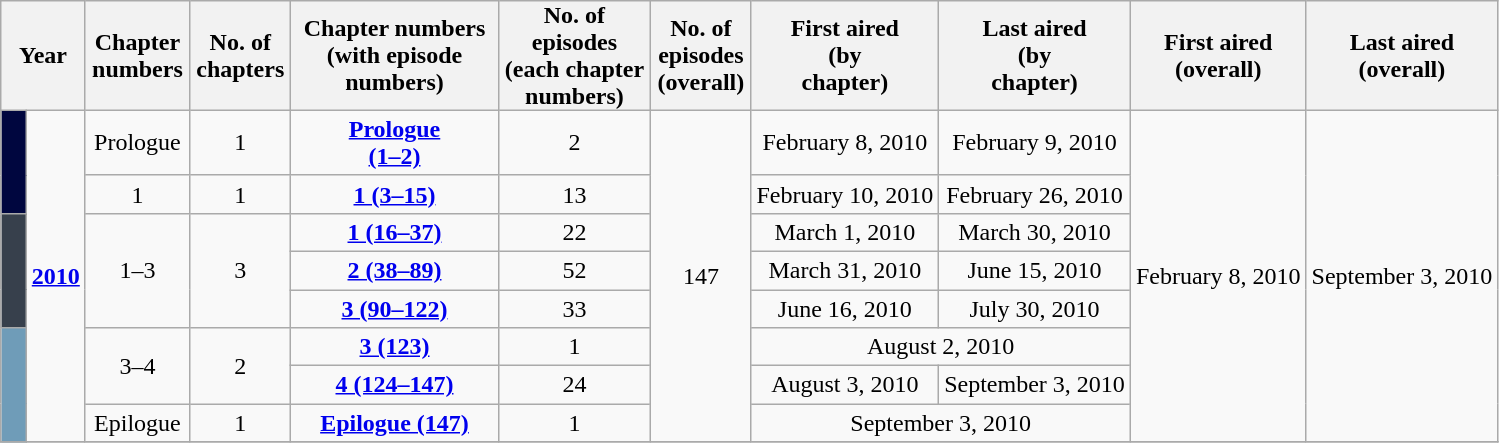<table class="wikitable" style="text-align:center">
<tr>
<th style="padding:0 9px;" colspan="2">Year</th>
<th style="padding:0 4px;">Chapter<br>numbers</th>
<th style="padding:0 4px;">No. of<br>chapters</th>
<th style="padding:0 8px;">Chapter numbers <br>(with episode<br>numbers)</th>
<th style="padding:0 4px;">No. of <br>episodes <br>(each chapter<br>numbers)</th>
<th style="padding:0 4px;">No. of <br>episodes <br>(overall)</th>
<th style="padding:0 4px;">First aired<br>(by<br>chapter)</th>
<th style="padding:0 4px;">Last aired<br>(by<br>chapter)</th>
<th style="padding:0 4px;">First aired<br>(overall)</th>
<th style="padding:0 4px;">Last aired<br>(overall)</th>
</tr>
<tr>
<td rowspan="2" style="background:#00063F;padding:0 8px;  "></td>
<td rowspan="8"><strong><a href='#'>2010</a></strong></td>
<td>Prologue</td>
<td>1</td>
<td><strong><a href='#'>Prologue <br>(1–2)</a></strong></td>
<td>2</td>
<td rowspan="8">147</td>
<td>February 8, 2010</td>
<td>February 9, 2010</td>
<td rowspan="8">February 8, 2010</td>
<td rowspan="8">September 3, 2010</td>
</tr>
<tr>
<td rowspan="1">1</td>
<td rowspan="1">1</td>
<td><strong><a href='#'>1 (3–15)</a></strong></td>
<td>13</td>
<td>February 10, 2010</td>
<td>February 26, 2010</td>
</tr>
<tr>
<td rowspan="3" style="background:#37404C;padding:0 8px;  "></td>
<td rowspan="3">1–3</td>
<td rowspan="3">3</td>
<td><strong><a href='#'>1 (16–37)</a></strong></td>
<td>22</td>
<td>March 1, 2010</td>
<td>March 30, 2010</td>
</tr>
<tr>
<td><strong><a href='#'>2 (38–89)</a></strong></td>
<td>52</td>
<td>March 31, 2010</td>
<td>June 15, 2010</td>
</tr>
<tr>
<td><strong><a href='#'>3 (90–122)</a></strong></td>
<td>33</td>
<td>June 16, 2010</td>
<td>July 30, 2010</td>
</tr>
<tr>
<td rowspan="3" style="background: #6F9CB8;padding:0 8px;  "></td>
<td rowspan="2">3–4</td>
<td rowspan="2">2</td>
<td><strong><a href='#'>3 (123)</a></strong></td>
<td>1</td>
<td colspan="2">August 2, 2010</td>
</tr>
<tr>
<td><strong><a href='#'>4 (124–147)</a></strong></td>
<td>24</td>
<td>August 3, 2010</td>
<td>September 3, 2010</td>
</tr>
<tr>
<td>Epilogue</td>
<td>1</td>
<td><strong><a href='#'>Epilogue (147)</a></strong></td>
<td>1</td>
<td colspan="2">September 3, 2010</td>
</tr>
<tr>
</tr>
</table>
